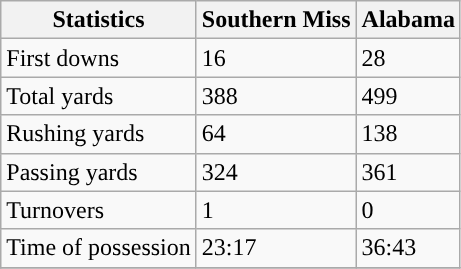<table class="wikitable" style="float: left;">
<tr>
<th>Statistics</th>
<th style=>Southern Miss</th>
<th>Alabama</th>
</tr>
<tr>
<td>First downs</td>
<td>16</td>
<td>28</td>
</tr>
<tr>
<td>Total yards</td>
<td>388</td>
<td>499</td>
</tr>
<tr>
<td>Rushing yards</td>
<td>64</td>
<td>138</td>
</tr>
<tr>
<td>Passing yards</td>
<td>324</td>
<td>361</td>
</tr>
<tr>
<td>Turnovers</td>
<td>1</td>
<td>0</td>
</tr>
<tr>
<td>Time of possession</td>
<td>23:17</td>
<td>36:43</td>
</tr>
<tr>
</tr>
</table>
